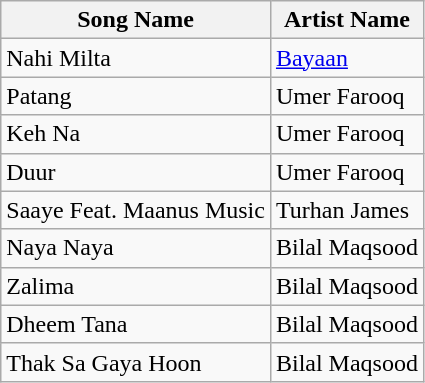<table class="wikitable">
<tr>
<th>Song Name</th>
<th>Artist Name</th>
</tr>
<tr>
<td>Nahi Milta</td>
<td><a href='#'>Bayaan</a></td>
</tr>
<tr>
<td>Patang</td>
<td>Umer Farooq</td>
</tr>
<tr>
<td>Keh Na</td>
<td>Umer Farooq</td>
</tr>
<tr>
<td>Duur</td>
<td>Umer Farooq</td>
</tr>
<tr>
<td>Saaye Feat. Maanus Music</td>
<td>Turhan James</td>
</tr>
<tr>
<td>Naya Naya</td>
<td>Bilal Maqsood</td>
</tr>
<tr>
<td>Zalima</td>
<td>Bilal Maqsood</td>
</tr>
<tr>
<td>Dheem Tana</td>
<td>Bilal Maqsood</td>
</tr>
<tr>
<td>Thak Sa Gaya Hoon</td>
<td>Bilal Maqsood</td>
</tr>
</table>
